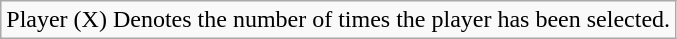<table class="wikitable">
<tr>
<td>Player (X) Denotes the number of times the player has been selected.</td>
</tr>
</table>
